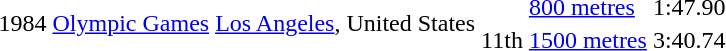<table>
<tr>
<td rowspan=2>1984</td>
<td rowspan=2><a href='#'>Olympic Games</a></td>
<td rowspan=2><a href='#'>Los Angeles</a>, United States</td>
<td></td>
<td><a href='#'>800 metres</a></td>
<td>1:47.90</td>
<td></td>
</tr>
<tr>
<td>11th</td>
<td><a href='#'>1500 metres</a></td>
<td>3:40.74</td>
<td></td>
</tr>
</table>
